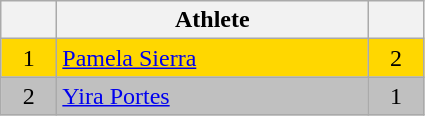<table class="wikitable">
<tr>
<th width="30"></th>
<th width="200">Athlete</th>
<th width="30"></th>
</tr>
<tr bgcolor="gold">
<td align="center">1</td>
<td> <a href='#'>Pamela Sierra</a></td>
<td align="center">2</td>
</tr>
<tr bgcolor="silver">
<td align="center">2</td>
<td> <a href='#'>Yira Portes</a></td>
<td align="center">1</td>
</tr>
</table>
